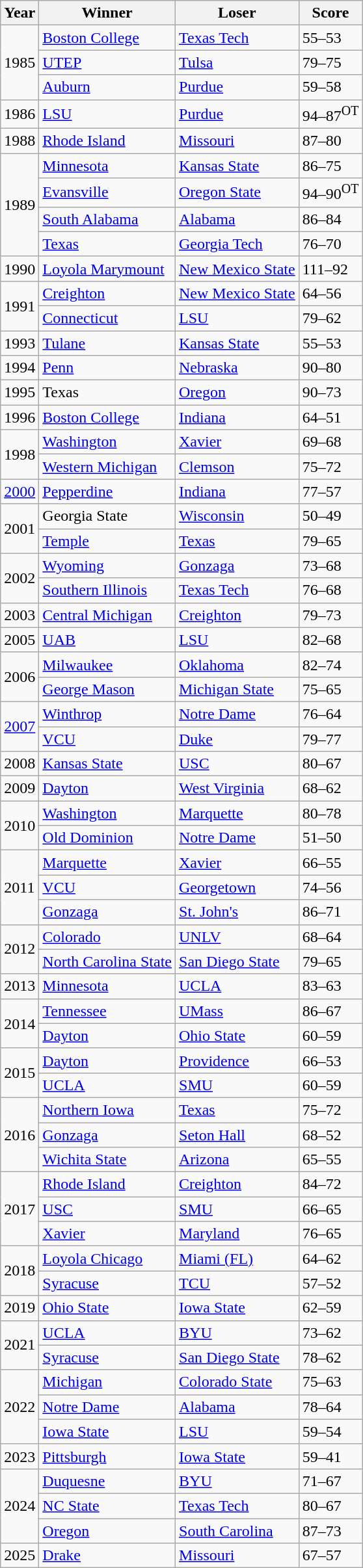<table class="wikitable">
<tr>
<th>Year</th>
<th>Winner</th>
<th>Loser</th>
<th>Score</th>
</tr>
<tr>
<td rowspan="3">1985</td>
<td><a href='#'>Boston College</a></td>
<td><a href='#'>Texas Tech</a></td>
<td>55–53</td>
</tr>
<tr>
<td><a href='#'>UTEP</a></td>
<td><a href='#'>Tulsa</a></td>
<td>79–75</td>
</tr>
<tr>
<td><a href='#'>Auburn</a></td>
<td><a href='#'>Purdue</a></td>
<td>59–58</td>
</tr>
<tr>
<td>1986</td>
<td><a href='#'>LSU</a></td>
<td><a href='#'>Purdue</a></td>
<td>94–87<sup>OT</sup></td>
</tr>
<tr>
<td>1988</td>
<td><a href='#'>Rhode Island</a></td>
<td><a href='#'>Missouri</a></td>
<td>87–80</td>
</tr>
<tr>
<td rowspan="4">1989</td>
<td><a href='#'>Minnesota</a></td>
<td><a href='#'>Kansas State</a></td>
<td>86–75</td>
</tr>
<tr>
<td><a href='#'>Evansville</a></td>
<td><a href='#'>Oregon State</a></td>
<td>94–90<sup>OT</sup></td>
</tr>
<tr>
<td><a href='#'>South Alabama</a></td>
<td><a href='#'>Alabama</a></td>
<td>86–84</td>
</tr>
<tr>
<td><a href='#'>Texas</a></td>
<td><a href='#'>Georgia Tech</a></td>
<td>76–70</td>
</tr>
<tr>
<td>1990</td>
<td><a href='#'>Loyola Marymount</a></td>
<td><a href='#'>New Mexico State</a></td>
<td>111–92</td>
</tr>
<tr>
<td rowspan="2">1991</td>
<td><a href='#'>Creighton</a></td>
<td><a href='#'>New Mexico State</a></td>
<td>64–56</td>
</tr>
<tr>
<td><a href='#'>Connecticut</a></td>
<td><a href='#'>LSU</a></td>
<td>79–62</td>
</tr>
<tr>
<td>1993</td>
<td><a href='#'>Tulane</a></td>
<td><a href='#'>Kansas State</a></td>
<td>55–53</td>
</tr>
<tr>
<td>1994</td>
<td><a href='#'>Penn</a></td>
<td><a href='#'>Nebraska</a></td>
<td>90–80</td>
</tr>
<tr>
<td>1995</td>
<td>Texas</td>
<td><a href='#'>Oregon</a></td>
<td>90–73</td>
</tr>
<tr>
<td>1996</td>
<td><a href='#'>Boston College</a></td>
<td><a href='#'>Indiana</a></td>
<td>64–51</td>
</tr>
<tr>
<td rowspan="2">1998</td>
<td><a href='#'>Washington</a></td>
<td><a href='#'>Xavier</a></td>
<td>69–68</td>
</tr>
<tr>
<td><a href='#'>Western Michigan</a></td>
<td><a href='#'>Clemson</a></td>
<td>75–72</td>
</tr>
<tr>
<td><a href='#'>2000</a></td>
<td><a href='#'>Pepperdine</a></td>
<td><a href='#'>Indiana</a></td>
<td>77–57</td>
</tr>
<tr>
<td rowspan="2">2001</td>
<td>Georgia State</td>
<td><a href='#'>Wisconsin</a></td>
<td>50–49</td>
</tr>
<tr>
<td><a href='#'>Temple</a></td>
<td><a href='#'>Texas</a></td>
<td>79–65</td>
</tr>
<tr>
<td rowspan="2">2002</td>
<td><a href='#'>Wyoming</a></td>
<td><a href='#'>Gonzaga</a></td>
<td>73–68</td>
</tr>
<tr>
<td><a href='#'>Southern Illinois</a></td>
<td><a href='#'>Texas Tech</a></td>
<td>76–68</td>
</tr>
<tr>
<td>2003</td>
<td><a href='#'>Central Michigan</a></td>
<td><a href='#'>Creighton</a></td>
<td>79–73</td>
</tr>
<tr>
<td>2005</td>
<td><a href='#'>UAB</a></td>
<td><a href='#'>LSU</a></td>
<td>82–68</td>
</tr>
<tr>
<td rowspan="2">2006</td>
<td><a href='#'>Milwaukee</a></td>
<td><a href='#'>Oklahoma</a></td>
<td>82–74</td>
</tr>
<tr>
<td><a href='#'>George Mason</a></td>
<td><a href='#'>Michigan State</a></td>
<td>75–65</td>
</tr>
<tr>
<td rowspan="2"><a href='#'>2007</a></td>
<td><a href='#'>Winthrop</a></td>
<td><a href='#'>Notre Dame</a></td>
<td>76–64</td>
</tr>
<tr>
<td><a href='#'>VCU</a></td>
<td><a href='#'>Duke</a></td>
<td>79–77</td>
</tr>
<tr>
<td>2008</td>
<td><a href='#'>Kansas State</a></td>
<td><a href='#'>USC</a></td>
<td>80–67</td>
</tr>
<tr>
<td>2009</td>
<td><a href='#'>Dayton</a></td>
<td><a href='#'>West Virginia</a></td>
<td>68–62</td>
</tr>
<tr>
<td rowspan="2">2010</td>
<td><a href='#'>Washington</a></td>
<td><a href='#'>Marquette</a></td>
<td>80–78</td>
</tr>
<tr>
<td><a href='#'>Old Dominion</a></td>
<td><a href='#'>Notre Dame</a></td>
<td>51–50</td>
</tr>
<tr>
<td rowspan="3">2011</td>
<td><a href='#'>Marquette</a></td>
<td><a href='#'>Xavier</a></td>
<td>66–55</td>
</tr>
<tr>
<td><a href='#'>VCU</a></td>
<td><a href='#'>Georgetown</a></td>
<td>74–56</td>
</tr>
<tr>
<td><a href='#'>Gonzaga</a></td>
<td><a href='#'>St. John's</a></td>
<td>86–71</td>
</tr>
<tr>
<td rowspan="2">2012</td>
<td><a href='#'>Colorado</a></td>
<td><a href='#'>UNLV</a></td>
<td>68–64</td>
</tr>
<tr>
<td><a href='#'>North Carolina State</a></td>
<td><a href='#'>San Diego State</a></td>
<td>79–65</td>
</tr>
<tr>
<td>2013</td>
<td><a href='#'>Minnesota</a></td>
<td><a href='#'>UCLA</a></td>
<td>83–63</td>
</tr>
<tr>
<td rowspan="2">2014</td>
<td><a href='#'>Tennessee</a></td>
<td><a href='#'>UMass</a></td>
<td>86–67</td>
</tr>
<tr>
<td><a href='#'>Dayton</a></td>
<td><a href='#'>Ohio State</a></td>
<td>60–59</td>
</tr>
<tr>
<td rowspan="2">2015</td>
<td><a href='#'>Dayton</a></td>
<td><a href='#'>Providence</a></td>
<td>66–53</td>
</tr>
<tr>
<td><a href='#'>UCLA</a></td>
<td><a href='#'>SMU</a></td>
<td>60–59</td>
</tr>
<tr>
<td rowspan="3">2016</td>
<td><a href='#'>Northern Iowa</a></td>
<td><a href='#'>Texas</a></td>
<td>75–72</td>
</tr>
<tr>
<td><a href='#'>Gonzaga</a></td>
<td><a href='#'>Seton Hall</a></td>
<td>68–52</td>
</tr>
<tr>
<td><a href='#'>Wichita State</a></td>
<td><a href='#'>Arizona</a></td>
<td>65–55</td>
</tr>
<tr>
<td rowspan="3">2017</td>
<td><a href='#'>Rhode Island</a></td>
<td><a href='#'>Creighton</a></td>
<td>84–72</td>
</tr>
<tr>
<td><a href='#'>USC</a></td>
<td><a href='#'>SMU</a></td>
<td>66–65</td>
</tr>
<tr>
<td><a href='#'>Xavier</a></td>
<td><a href='#'>Maryland</a></td>
<td>76–65</td>
</tr>
<tr>
<td rowspan="2">2018</td>
<td><a href='#'>Loyola Chicago</a></td>
<td><a href='#'>Miami (FL)</a></td>
<td>64–62</td>
</tr>
<tr>
<td><a href='#'>Syracuse</a></td>
<td><a href='#'>TCU</a></td>
<td>57–52</td>
</tr>
<tr>
<td>2019</td>
<td><a href='#'>Ohio State</a></td>
<td><a href='#'>Iowa State</a></td>
<td>62–59</td>
</tr>
<tr>
<td rowspan="2">2021</td>
<td><a href='#'>UCLA</a></td>
<td><a href='#'>BYU</a></td>
<td>73–62</td>
</tr>
<tr>
<td><a href='#'>Syracuse</a></td>
<td><a href='#'>San Diego State</a></td>
<td>78–62</td>
</tr>
<tr>
<td rowspan="3">2022</td>
<td><a href='#'>Michigan</a></td>
<td><a href='#'>Colorado State</a></td>
<td>75–63</td>
</tr>
<tr>
<td><a href='#'>Notre Dame</a></td>
<td><a href='#'>Alabama</a></td>
<td>78–64</td>
</tr>
<tr>
<td><a href='#'>Iowa State</a></td>
<td><a href='#'>LSU</a></td>
<td>59–54</td>
</tr>
<tr>
<td>2023</td>
<td><a href='#'>Pittsburgh</a></td>
<td><a href='#'>Iowa State</a></td>
<td>59–41</td>
</tr>
<tr>
<td rowspan="3">2024</td>
<td><a href='#'>Duquesne</a></td>
<td><a href='#'>BYU</a></td>
<td>71–67</td>
</tr>
<tr>
<td><a href='#'>NC State</a></td>
<td><a href='#'>Texas Tech</a></td>
<td>80–67</td>
</tr>
<tr>
<td><a href='#'>Oregon</a></td>
<td><a href='#'>South Carolina</a></td>
<td>87–73</td>
</tr>
<tr>
<td>2025</td>
<td><a href='#'>Drake</a></td>
<td><a href='#'>Missouri</a></td>
<td>67–57</td>
</tr>
</table>
